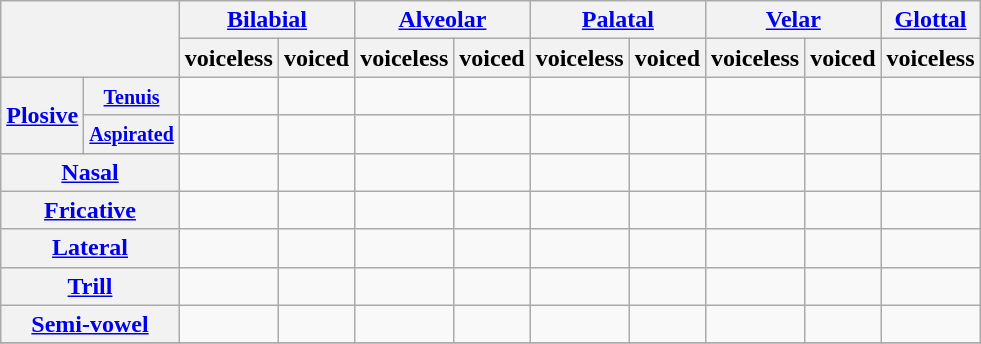<table class="wikitable" style="text-align:center">
<tr>
<th colspan="2" rowspan="2"></th>
<th colspan="2"><a href='#'>Bilabial</a></th>
<th colspan="2"><a href='#'>Alveolar</a></th>
<th colspan="2"><a href='#'>Palatal</a></th>
<th colspan="2"><a href='#'>Velar</a></th>
<th><a href='#'>Glottal</a></th>
</tr>
<tr class=small>
<th>voiceless</th>
<th>voiced</th>
<th>voiceless</th>
<th>voiced</th>
<th>voiceless</th>
<th>voiced</th>
<th>voiceless</th>
<th>voiced</th>
<th>voiceless</th>
</tr>
<tr>
<th rowspan="2"><a href='#'>Plosive</a></th>
<th><small><a href='#'>Tenuis</a></small></th>
<td></td>
<td></td>
<td></td>
<td></td>
<td></td>
<td></td>
<td></td>
<td></td>
<td></td>
</tr>
<tr>
<th><small><a href='#'>Aspirated</a></small></th>
<td></td>
<td></td>
<td></td>
<td></td>
<td></td>
<td></td>
<td></td>
<td></td>
<td></td>
</tr>
<tr>
<th colspan="2"><a href='#'>Nasal</a></th>
<td></td>
<td></td>
<td></td>
<td></td>
<td></td>
<td></td>
<td></td>
<td></td>
<td></td>
</tr>
<tr>
<th colspan="2"><a href='#'>Fricative</a></th>
<td></td>
<td></td>
<td></td>
<td></td>
<td></td>
<td></td>
<td></td>
<td></td>
<td></td>
</tr>
<tr>
<th colspan="2"><a href='#'>Lateral</a></th>
<td></td>
<td></td>
<td></td>
<td></td>
<td></td>
<td></td>
<td></td>
<td></td>
<td></td>
</tr>
<tr>
<th colspan="2"><a href='#'>Trill</a></th>
<td></td>
<td></td>
<td></td>
<td></td>
<td></td>
<td></td>
<td></td>
<td></td>
<td></td>
</tr>
<tr>
<th colspan="2"><a href='#'>Semi-vowel</a></th>
<td></td>
<td></td>
<td></td>
<td></td>
<td></td>
<td></td>
<td></td>
<td></td>
<td></td>
</tr>
<tr>
</tr>
</table>
